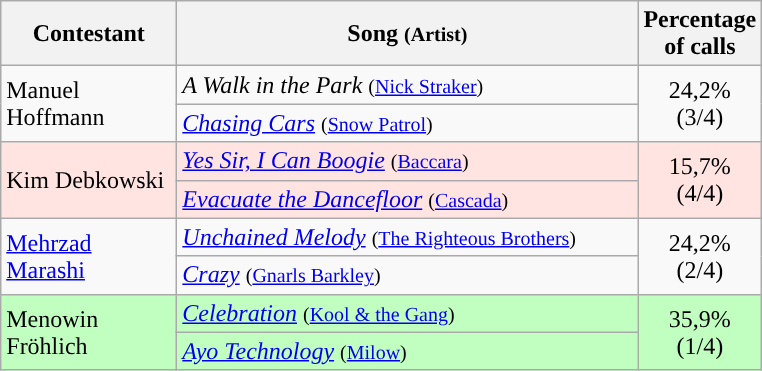<table class="wikitable">
<tr ">
<th style="width:110px;">Contestant</th>
<th style="width:300px;">Song <small>(Artist)</small></th>
<th style="width:28px;">Percentage of calls</th>
</tr>
<tr>
<td style="text-align:left;" rowspan="2">Manuel Hoffmann</td>
<td align="left"><em>A Walk in the Park</em> <small>(<a href='#'>Nick Straker</a>)</small></td>
<td style="text-align:center;" rowspan="2">24,2% (3/4)</td>
</tr>
<tr>
<td align="left"><em><a href='#'>Chasing Cars</a></em> <small>(<a href='#'>Snow Patrol</a>)</small></td>
</tr>
<tr style="background:#ffe4e1;">
<td style="text-align:left;" rowspan="2">Kim Debkowski</td>
<td align="left"><em><a href='#'>Yes Sir, I Can Boogie</a></em> <small>(<a href='#'>Baccara</a>)</small></td>
<td style="text-align:center;" rowspan="2">15,7% (4/4)</td>
</tr>
<tr style="background:#ffe4e1;">
<td align="left"><em><a href='#'>Evacuate the Dancefloor</a></em> <small>(<a href='#'>Cascada</a>)</small></td>
</tr>
<tr>
<td style="text-align:left;" rowspan="2"><a href='#'>Mehrzad Marashi</a></td>
<td align="left"><em><a href='#'>Unchained Melody</a></em> <small>(<a href='#'>The Righteous Brothers</a>)</small></td>
<td style="text-align:center;" rowspan="2">24,2% (2/4)</td>
</tr>
<tr>
<td align="left"><em><a href='#'>Crazy</a></em> <small>(<a href='#'>Gnarls Barkley</a>)</small></td>
</tr>
<tr style="background:#c1ffc1;">
<td style="text-align:left;" rowspan="2">Menowin Fröhlich</td>
<td align="left"><em><a href='#'>Celebration</a></em> <small>(<a href='#'>Kool & the Gang</a>)</small></td>
<td style="text-align:center;" rowspan="2">35,9% (1/4)</td>
</tr>
<tr style="background:#c1ffc1;">
<td align="left"><em><a href='#'>Ayo Technology</a></em> <small>(<a href='#'>Milow</a>)</small></td>
</tr>
</table>
